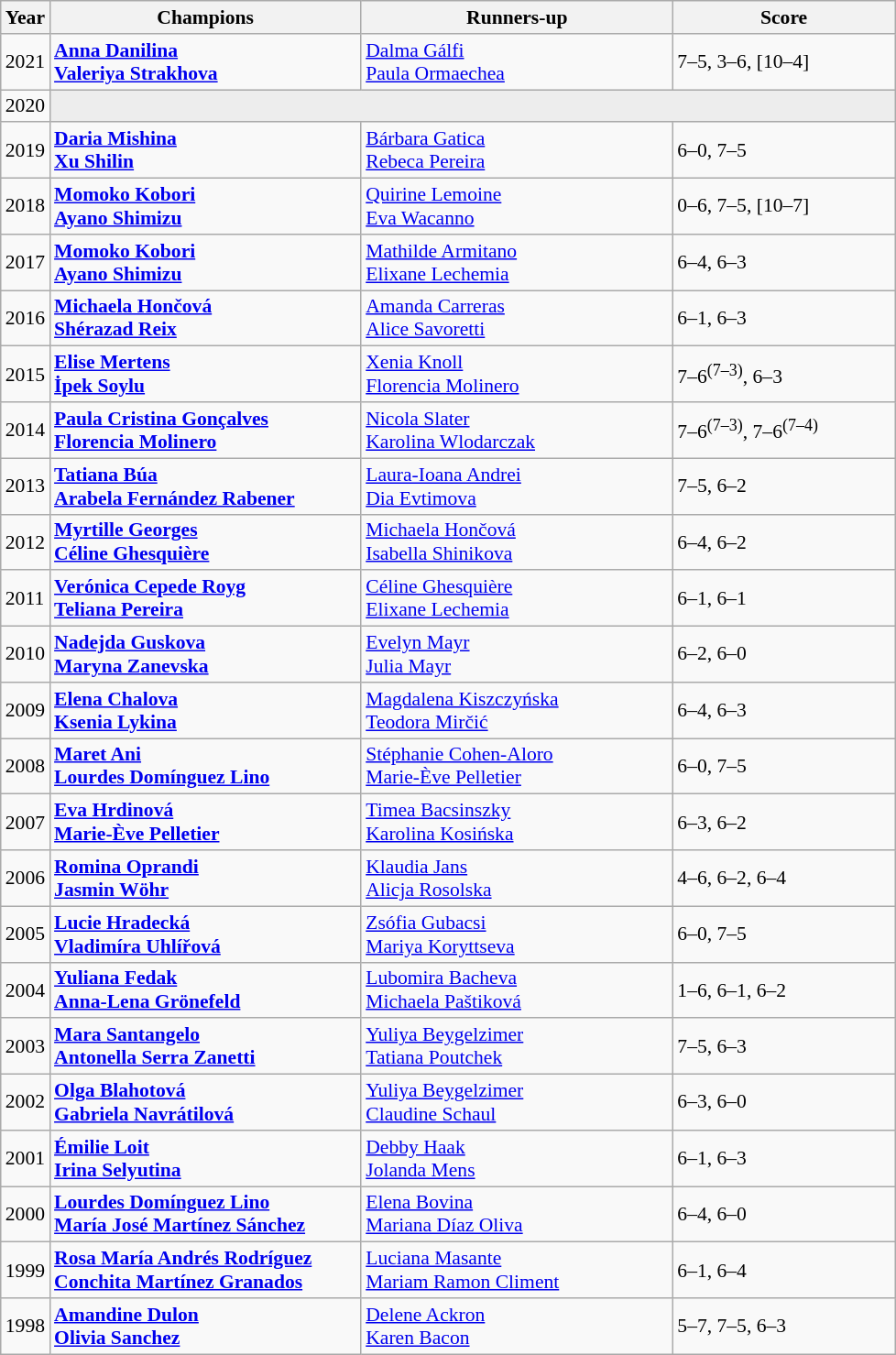<table class="wikitable" style="font-size:90%">
<tr>
<th>Year</th>
<th width="220">Champions</th>
<th width="220">Runners-up</th>
<th width="155">Score</th>
</tr>
<tr>
<td>2021</td>
<td> <strong><a href='#'>Anna Danilina</a></strong> <br>  <strong><a href='#'>Valeriya Strakhova</a></strong></td>
<td> <a href='#'>Dalma Gálfi</a> <br>  <a href='#'>Paula Ormaechea</a></td>
<td>7–5, 3–6, [10–4]</td>
</tr>
<tr>
<td>2020</td>
<td colspan=3 bgcolor="#ededed"></td>
</tr>
<tr>
<td>2019</td>
<td> <strong><a href='#'>Daria Mishina</a></strong> <br>  <strong><a href='#'>Xu Shilin</a></strong></td>
<td> <a href='#'>Bárbara Gatica</a> <br>  <a href='#'>Rebeca Pereira</a></td>
<td>6–0, 7–5</td>
</tr>
<tr>
<td>2018</td>
<td> <strong><a href='#'>Momoko Kobori</a></strong> <br>  <strong><a href='#'>Ayano Shimizu</a></strong></td>
<td> <a href='#'>Quirine Lemoine</a> <br>  <a href='#'>Eva Wacanno</a></td>
<td>0–6, 7–5, [10–7]</td>
</tr>
<tr>
<td>2017</td>
<td> <strong><a href='#'>Momoko Kobori</a></strong> <br>  <strong><a href='#'>Ayano Shimizu</a></strong></td>
<td> <a href='#'>Mathilde Armitano</a> <br>  <a href='#'>Elixane Lechemia</a></td>
<td>6–4, 6–3</td>
</tr>
<tr>
<td>2016</td>
<td> <strong><a href='#'>Michaela Hončová</a></strong> <br>  <strong><a href='#'>Shérazad Reix</a></strong></td>
<td> <a href='#'>Amanda Carreras</a> <br>  <a href='#'>Alice Savoretti</a></td>
<td>6–1, 6–3</td>
</tr>
<tr>
<td>2015</td>
<td> <strong><a href='#'>Elise Mertens</a></strong> <br>  <strong><a href='#'>İpek Soylu</a></strong></td>
<td> <a href='#'>Xenia Knoll</a> <br>  <a href='#'>Florencia Molinero</a></td>
<td>7–6<sup>(7–3)</sup>, 6–3</td>
</tr>
<tr>
<td>2014</td>
<td> <strong><a href='#'>Paula Cristina Gonçalves</a></strong> <br>  <strong><a href='#'>Florencia Molinero</a></strong></td>
<td> <a href='#'>Nicola Slater</a> <br>  <a href='#'>Karolina Wlodarczak</a></td>
<td>7–6<sup>(7–3)</sup>, 7–6<sup>(7–4)</sup></td>
</tr>
<tr>
<td>2013</td>
<td> <strong><a href='#'>Tatiana Búa</a></strong> <br>  <strong><a href='#'>Arabela Fernández Rabener</a></strong></td>
<td> <a href='#'>Laura-Ioana Andrei</a> <br>  <a href='#'>Dia Evtimova</a></td>
<td>7–5, 6–2</td>
</tr>
<tr>
<td>2012</td>
<td> <strong><a href='#'>Myrtille Georges</a></strong> <br>  <strong><a href='#'>Céline Ghesquière</a></strong></td>
<td> <a href='#'>Michaela Hončová</a> <br>  <a href='#'>Isabella Shinikova</a></td>
<td>6–4, 6–2</td>
</tr>
<tr>
<td>2011</td>
<td> <strong><a href='#'>Verónica Cepede Royg</a></strong> <br>  <strong><a href='#'>Teliana Pereira</a></strong></td>
<td> <a href='#'>Céline Ghesquière</a> <br>  <a href='#'>Elixane Lechemia</a></td>
<td>6–1, 6–1</td>
</tr>
<tr>
<td>2010</td>
<td> <strong><a href='#'>Nadejda Guskova</a></strong> <br>  <strong><a href='#'>Maryna Zanevska</a></strong></td>
<td> <a href='#'>Evelyn Mayr</a> <br>  <a href='#'>Julia Mayr</a></td>
<td>6–2, 6–0</td>
</tr>
<tr>
<td>2009</td>
<td> <strong><a href='#'>Elena Chalova</a></strong> <br>  <strong><a href='#'>Ksenia Lykina</a></strong></td>
<td> <a href='#'>Magdalena Kiszczyńska</a> <br>  <a href='#'>Teodora Mirčić</a></td>
<td>6–4, 6–3</td>
</tr>
<tr>
<td>2008</td>
<td> <strong><a href='#'>Maret Ani</a></strong> <br>  <strong><a href='#'>Lourdes Domínguez Lino</a></strong></td>
<td> <a href='#'>Stéphanie Cohen-Aloro</a> <br>  <a href='#'>Marie-Ève Pelletier</a></td>
<td>6–0, 7–5</td>
</tr>
<tr>
<td>2007</td>
<td> <strong><a href='#'>Eva Hrdinová</a></strong> <br>  <strong><a href='#'>Marie-Ève Pelletier</a></strong></td>
<td> <a href='#'>Timea Bacsinszky</a> <br>  <a href='#'>Karolina Kosińska</a></td>
<td>6–3, 6–2</td>
</tr>
<tr>
<td>2006</td>
<td> <strong><a href='#'>Romina Oprandi</a></strong> <br>  <strong><a href='#'>Jasmin Wöhr</a></strong></td>
<td> <a href='#'>Klaudia Jans</a> <br>  <a href='#'>Alicja Rosolska</a></td>
<td>4–6, 6–2, 6–4</td>
</tr>
<tr>
<td>2005</td>
<td> <strong><a href='#'>Lucie Hradecká</a></strong> <br>  <strong><a href='#'>Vladimíra Uhlířová</a></strong></td>
<td> <a href='#'>Zsófia Gubacsi</a> <br>  <a href='#'>Mariya Koryttseva</a></td>
<td>6–0, 7–5</td>
</tr>
<tr>
<td>2004</td>
<td> <strong><a href='#'>Yuliana Fedak</a></strong> <br>  <strong><a href='#'>Anna-Lena Grönefeld</a></strong></td>
<td> <a href='#'>Lubomira Bacheva</a> <br>  <a href='#'>Michaela Paštiková</a></td>
<td>1–6, 6–1, 6–2</td>
</tr>
<tr>
<td>2003</td>
<td> <strong><a href='#'>Mara Santangelo</a></strong> <br>  <strong><a href='#'>Antonella Serra Zanetti</a></strong></td>
<td> <a href='#'>Yuliya Beygelzimer</a> <br>  <a href='#'>Tatiana Poutchek</a></td>
<td>7–5, 6–3</td>
</tr>
<tr>
<td>2002</td>
<td> <strong><a href='#'>Olga Blahotová</a></strong> <br>  <strong><a href='#'>Gabriela Navrátilová</a></strong></td>
<td> <a href='#'>Yuliya Beygelzimer</a> <br>  <a href='#'>Claudine Schaul</a></td>
<td>6–3, 6–0</td>
</tr>
<tr>
<td>2001</td>
<td> <strong><a href='#'>Émilie Loit</a></strong> <br>  <strong><a href='#'>Irina Selyutina</a></strong></td>
<td> <a href='#'>Debby Haak</a> <br>  <a href='#'>Jolanda Mens</a></td>
<td>6–1, 6–3</td>
</tr>
<tr>
<td>2000</td>
<td> <strong><a href='#'>Lourdes Domínguez Lino</a></strong> <br>  <strong><a href='#'>María José Martínez Sánchez</a></strong></td>
<td> <a href='#'>Elena Bovina</a> <br>  <a href='#'>Mariana Díaz Oliva</a></td>
<td>6–4, 6–0</td>
</tr>
<tr>
<td>1999</td>
<td> <strong><a href='#'>Rosa María Andrés Rodríguez</a></strong> <br>  <strong><a href='#'>Conchita Martínez Granados</a></strong></td>
<td> <a href='#'>Luciana Masante</a> <br>  <a href='#'>Mariam Ramon Climent</a></td>
<td>6–1, 6–4</td>
</tr>
<tr>
<td>1998</td>
<td> <strong><a href='#'>Amandine Dulon</a></strong> <br>  <strong><a href='#'>Olivia Sanchez</a></strong></td>
<td> <a href='#'>Delene Ackron</a> <br>  <a href='#'>Karen Bacon</a></td>
<td>5–7, 7–5, 6–3</td>
</tr>
</table>
